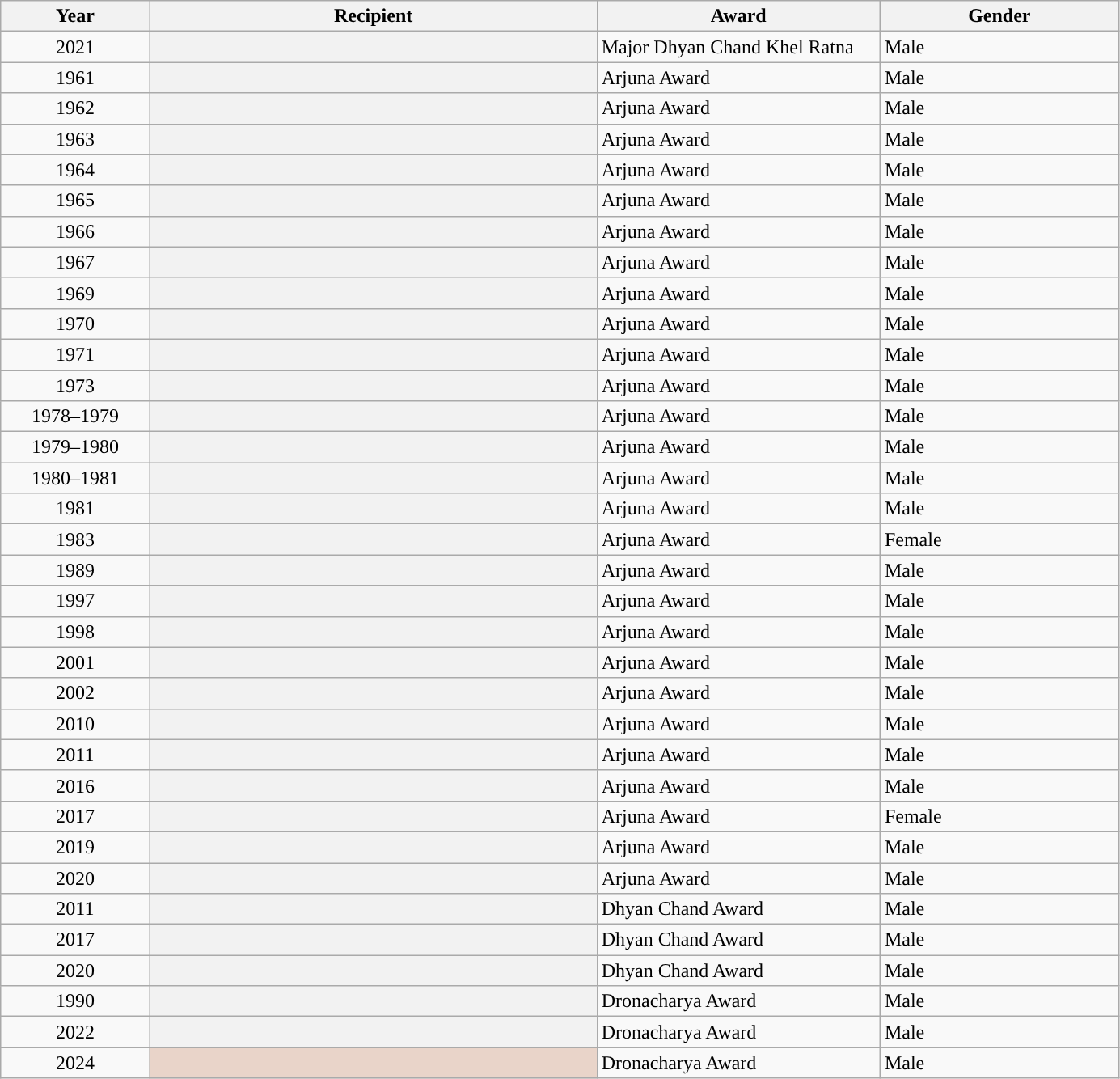<table class="wikitable plainrowheaders sortable" style="width:73%">
<tr>
<th scope="col" style="width:10%">Year</th>
<th scope="col" style="width:30%">Recipient</th>
<th scope="col" style="width:19%">Award</th>
<th scope="col" style="width:16%">Gender</th>
</tr>
<tr>
<td style="text-align:center;">2021</td>
<th scope="row"></th>
<td>Major Dhyan Chand Khel Ratna</td>
<td>Male</td>
</tr>
<tr>
<td style="text-align:center;">1961</td>
<th scope="row"></th>
<td>Arjuna Award</td>
<td>Male</td>
</tr>
<tr>
<td style="text-align:center;">1962</td>
<th scope="row"></th>
<td>Arjuna Award</td>
<td>Male</td>
</tr>
<tr>
<td style="text-align:center;">1963</td>
<th scope="row"></th>
<td>Arjuna Award</td>
<td>Male</td>
</tr>
<tr>
<td style="text-align:center;">1964</td>
<th scope="row"></th>
<td>Arjuna Award</td>
<td>Male</td>
</tr>
<tr>
<td style="text-align:center;">1965</td>
<th scope="row"></th>
<td>Arjuna Award</td>
<td>Male</td>
</tr>
<tr>
<td style="text-align:center;">1966</td>
<th scope="row"></th>
<td>Arjuna Award</td>
<td>Male</td>
</tr>
<tr>
<td style="text-align:center;">1967</td>
<th scope="row"></th>
<td>Arjuna Award</td>
<td>Male</td>
</tr>
<tr>
<td style="text-align:center;">1969</td>
<th scope="row"></th>
<td>Arjuna Award</td>
<td>Male</td>
</tr>
<tr>
<td style="text-align:center;">1970</td>
<th scope="row"></th>
<td>Arjuna Award</td>
<td>Male</td>
</tr>
<tr>
<td style="text-align:center;">1971</td>
<th scope="row"></th>
<td>Arjuna Award</td>
<td>Male</td>
</tr>
<tr>
<td style="text-align:center;">1973</td>
<th scope="row"></th>
<td>Arjuna Award</td>
<td>Male</td>
</tr>
<tr>
<td style="text-align:center;">1978–1979</td>
<th scope="row"></th>
<td>Arjuna Award</td>
<td>Male</td>
</tr>
<tr>
<td style="text-align:center;">1979–1980</td>
<th scope="row"></th>
<td>Arjuna Award</td>
<td>Male</td>
</tr>
<tr>
<td style="text-align:center;">1980–1981</td>
<th scope="row"></th>
<td>Arjuna Award</td>
<td>Male</td>
</tr>
<tr>
<td style="text-align:center;">1981</td>
<th scope="row"></th>
<td>Arjuna Award</td>
<td>Male</td>
</tr>
<tr>
<td style="text-align:center;">1983</td>
<th scope="row"></th>
<td>Arjuna Award</td>
<td>Female</td>
</tr>
<tr>
<td style="text-align:center;">1989</td>
<th scope="row"></th>
<td>Arjuna Award</td>
<td>Male</td>
</tr>
<tr>
<td style="text-align:center;">1997</td>
<th scope="row"></th>
<td>Arjuna Award</td>
<td>Male</td>
</tr>
<tr>
<td style="text-align:center;">1998</td>
<th scope="row"></th>
<td>Arjuna Award</td>
<td>Male</td>
</tr>
<tr>
<td style="text-align:center;">2001</td>
<th scope="row"></th>
<td>Arjuna Award</td>
<td>Male</td>
</tr>
<tr>
<td style="text-align:center;">2002</td>
<th scope="row"></th>
<td>Arjuna Award</td>
<td>Male</td>
</tr>
<tr>
<td style="text-align:center;">2010</td>
<th scope="row"></th>
<td>Arjuna Award</td>
<td>Male</td>
</tr>
<tr>
<td style="text-align:center;">2011</td>
<th scope="row"></th>
<td>Arjuna Award</td>
<td>Male</td>
</tr>
<tr>
<td style="text-align:center;">2016</td>
<th scope="row"></th>
<td>Arjuna Award</td>
<td>Male</td>
</tr>
<tr>
<td style="text-align:center;">2017</td>
<th scope="row"></th>
<td>Arjuna Award</td>
<td>Female</td>
</tr>
<tr>
<td style="text-align:center;">2019</td>
<th scope="row"></th>
<td>Arjuna Award</td>
<td>Male</td>
</tr>
<tr>
<td style="text-align:center;">2020</td>
<th scope="row"></th>
<td>Arjuna Award</td>
<td>Male</td>
</tr>
<tr>
<td style="text-align:center;">2011</td>
<th scope="row"></th>
<td>Dhyan Chand Award</td>
<td>Male</td>
</tr>
<tr>
<td style="text-align:center;">2017</td>
<th scope="row"></th>
<td>Dhyan Chand Award</td>
<td>Male</td>
</tr>
<tr>
<td style="text-align:center;">2020</td>
<th scope="row"></th>
<td>Dhyan Chand Award</td>
<td>Male</td>
</tr>
<tr>
<td style="text-align:center;">1990</td>
<th scope="row"></th>
<td>Dronacharya Award</td>
<td>Male</td>
</tr>
<tr>
<td style="text-align:center;">2022</td>
<th scope="row"></th>
<td>Dronacharya Award</td>
<td>Male</td>
</tr>
<tr>
<td style="text-align:center;">2024</td>
<th scope="row" style="background-color:#E9D4C9"> </th>
<td>Dronacharya Award</td>
<td>Male</td>
</tr>
</table>
